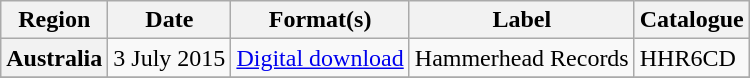<table class="wikitable plainrowheaders">
<tr>
<th scope="col">Region</th>
<th scope="col">Date</th>
<th scope="col">Format(s)</th>
<th scope="col">Label</th>
<th scope="col">Catalogue</th>
</tr>
<tr>
<th scope="row">Australia</th>
<td>3 July 2015</td>
<td><a href='#'>Digital download</a></td>
<td>Hammerhead Records</td>
<td>HHR6CD</td>
</tr>
<tr>
</tr>
</table>
